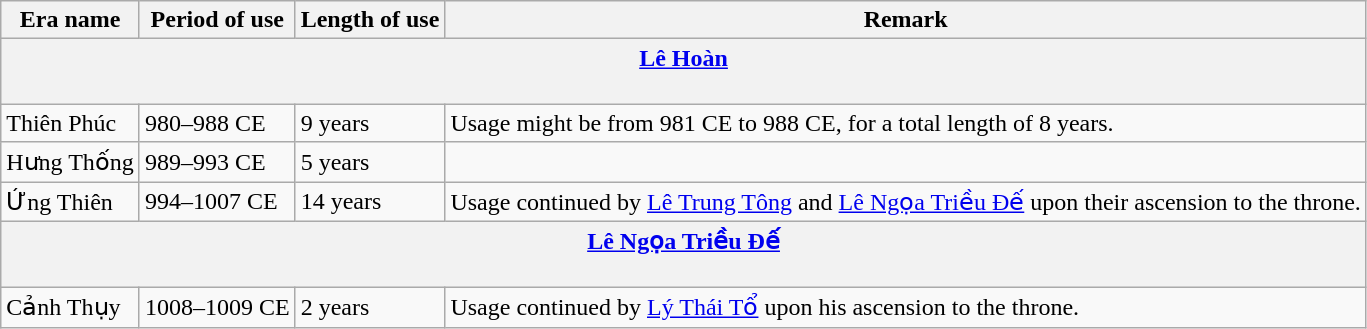<table class="wikitable">
<tr>
<th>Era name</th>
<th>Period of use</th>
<th>Length of use</th>
<th>Remark</th>
</tr>
<tr>
<th colspan="4"><a href='#'>Lê Hoàn</a><br><br></th>
</tr>
<tr>
<td>Thiên Phúc<br></td>
<td>980–988 CE</td>
<td>9 years</td>
<td>Usage might be from 981 CE to 988 CE, for a total length of 8 years.</td>
</tr>
<tr>
<td>Hưng Thống<br></td>
<td>989–993 CE</td>
<td>5 years</td>
<td></td>
</tr>
<tr>
<td>Ứng Thiên<br></td>
<td>994–1007 CE</td>
<td>14 years</td>
<td>Usage continued by <a href='#'>Lê Trung Tông</a> and <a href='#'>Lê Ngọa Triều Đế</a> upon their ascension to the throne.</td>
</tr>
<tr>
<th colspan="4"><a href='#'>Lê Ngọa Triều Đế</a><br><br></th>
</tr>
<tr>
<td>Cảnh Thụy<br></td>
<td>1008–1009 CE</td>
<td>2 years</td>
<td>Usage continued by <a href='#'>Lý Thái Tổ</a> upon his ascension to the throne.</td>
</tr>
</table>
